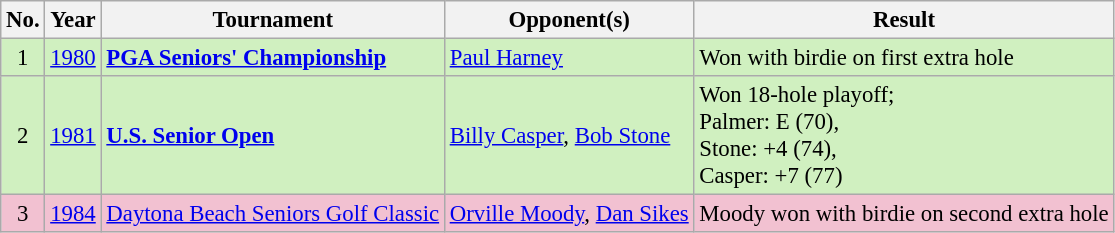<table class="wikitable" style="font-size:95%;">
<tr>
<th>No.</th>
<th>Year</th>
<th>Tournament</th>
<th>Opponent(s)</th>
<th>Result</th>
</tr>
<tr style="background:#D0F0C0;">
<td align=center>1</td>
<td><a href='#'>1980</a></td>
<td><strong><a href='#'>PGA Seniors' Championship</a></strong></td>
<td> <a href='#'>Paul Harney</a></td>
<td>Won with birdie on first extra hole</td>
</tr>
<tr style="background:#D0F0C0;">
<td align=center>2</td>
<td><a href='#'>1981</a></td>
<td><strong><a href='#'>U.S. Senior Open</a></strong></td>
<td> <a href='#'>Billy Casper</a>,  <a href='#'>Bob Stone</a></td>
<td>Won 18-hole playoff;<br>Palmer: E (70),<br>Stone: +4 (74),<br>Casper: +7 (77)</td>
</tr>
<tr style="background:#F2C1D1;">
<td align=center>3</td>
<td><a href='#'>1984</a></td>
<td><a href='#'>Daytona Beach Seniors Golf Classic</a></td>
<td> <a href='#'>Orville Moody</a>,  <a href='#'>Dan Sikes</a></td>
<td>Moody won with birdie on second extra hole</td>
</tr>
</table>
